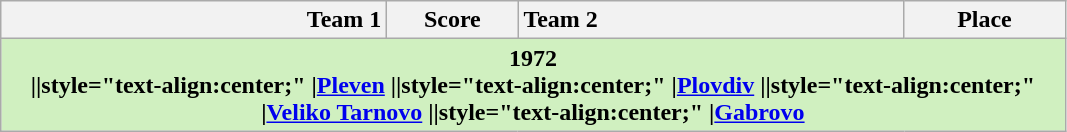<table class="wikitable">
<tr>
<th width="250" style="text-align:right;">Team 1</th>
<th width="80" style="text-align:center;">Score</th>
<th width="250" style="text-align:left;">Team 2</th>
<th width="100" style="text-align:center;">Place</th>
</tr>
<tr>
<th colspan=4 style="background-color:#D0F0C0;"><strong>1972</strong><br>||style="text-align:center;" |<a href='#'>Pleven</a>
||style="text-align:center;" |<a href='#'>Plovdiv</a>
||style="text-align:center;" |<a href='#'>Veliko Tarnovo</a>
||style="text-align:center;" |<a href='#'>Gabrovo</a></th>
</tr>
</table>
